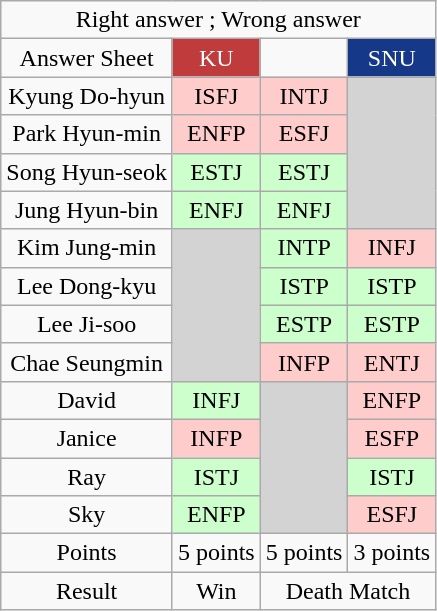<table class="wikitable" style="text-align:center">
<tr>
<td colspan="4"> Right answer ;  Wrong answer</td>
</tr>
<tr>
<td>Answer Sheet</td>
<td style="background-color:#BF3B3C; color:white">KU</td>
<td> </td>
<td style="background-color:#153888; color:white">SNU</td>
</tr>
<tr>
<td>Kyung Do-hyun</td>
<td style="background-color:#FFCCCC">ISFJ</td>
<td style="background-color:#FFCCCC">INTJ</td>
<td rowspan="4" style="background-color:lightgrey"></td>
</tr>
<tr>
<td>Park Hyun-min</td>
<td style="background-color:#FFCCCC">ENFP</td>
<td style="background-color:#FFCCCC">ESFJ</td>
</tr>
<tr>
<td>Song Hyun-seok</td>
<td style="background-color:#CCFFCC">ESTJ</td>
<td style="background-color:#CCFFCC">ESTJ</td>
</tr>
<tr>
<td>Jung Hyun-bin</td>
<td style="background-color:#CCFFCC">ENFJ</td>
<td style="background-color:#CCFFCC">ENFJ</td>
</tr>
<tr>
<td>Kim Jung-min</td>
<td rowspan="4" style="background-color:lightgrey"></td>
<td style="background-color:#CCFFCC">INTP</td>
<td style="background-color:#FFCCCC">INFJ</td>
</tr>
<tr>
<td>Lee Dong-kyu</td>
<td style="background-color:#CCFFCC">ISTP</td>
<td style="background-color:#CCFFCC">ISTP</td>
</tr>
<tr>
<td>Lee Ji-soo</td>
<td style="background-color:#CCFFCC">ESTP</td>
<td style="background-color:#CCFFCC">ESTP</td>
</tr>
<tr>
<td>Chae Seungmin</td>
<td style="background-color:#FFCCCC">INFP</td>
<td style="background-color:#FFCCCC">ENTJ</td>
</tr>
<tr>
<td>David</td>
<td style="background-color:#CCFFCC">INFJ</td>
<td rowspan="4" style="background-color:lightgrey"></td>
<td style="background-color:#FFCCCC">ENFP</td>
</tr>
<tr>
<td>Janice</td>
<td style="background-color:#FFCCCC">INFP</td>
<td style="background-color:#FFCCCC">ESFP</td>
</tr>
<tr>
<td>Ray</td>
<td style="background-color:#CCFFCC">ISTJ</td>
<td style="background-color:#CCFFCC">ISTJ</td>
</tr>
<tr>
<td>Sky</td>
<td style="background-color:#CCFFCC">ENFP</td>
<td style="background-color:#FFCCCC">ESFJ</td>
</tr>
<tr>
<td>Points</td>
<td>5 points</td>
<td>5 points</td>
<td>3 points</td>
</tr>
<tr>
<td>Result</td>
<td>Win</td>
<td colspan="2">Death Match</td>
</tr>
</table>
